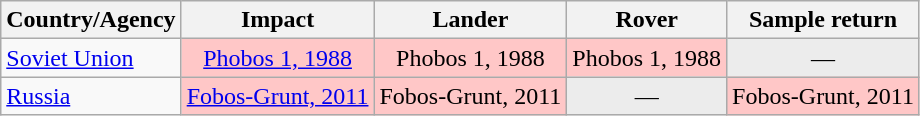<table class="wikitable sortable">
<tr>
<th>Country/Agency</th>
<th>Impact</th>
<th>Lander</th>
<th>Rover</th>
<th>Sample return</th>
</tr>
<tr>
<td> <a href='#'>Soviet Union</a></td>
<td style="background:#FFC7C7; text-align:center;" data-sort-value="1"><a href='#'>Phobos 1, 1988</a></td>
<td style="background:#FFC7C7; text-align:center;" data-sort-value="1">Phobos 1, 1988</td>
<td style="background:#FFC7C7; text-align:center;" data-sort-value="1">Phobos 1, 1988</td>
<td style="background:#ECECEC; text-align:center;" data-sort-value="2">—</td>
</tr>
<tr>
<td> <a href='#'>Russia</a></td>
<td style="background:#FFC7C7; text-align:center;" data-sort-value="2"><a href='#'>Fobos-Grunt, 2011</a></td>
<td style="background:#FFC7C7; text-align:center;" data-sort-value="2">Fobos-Grunt, 2011</td>
<td style="background:#ECECEC; text-align:center;" data-sort-value="2">—</td>
<td style="background:#FFC7C7; text-align:center;" data-sort-value="1">Fobos-Grunt, 2011</td>
</tr>
</table>
